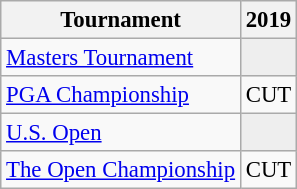<table class="wikitable" style="font-size:95%;text-align:center;">
<tr>
<th>Tournament</th>
<th>2019</th>
</tr>
<tr>
<td align=left><a href='#'>Masters Tournament</a></td>
<td style="background:#eeeeee;"></td>
</tr>
<tr>
<td align=left><a href='#'>PGA Championship</a></td>
<td>CUT</td>
</tr>
<tr>
<td align=left><a href='#'>U.S. Open</a></td>
<td style="background:#eeeeee;"></td>
</tr>
<tr>
<td align=left><a href='#'>The Open Championship</a></td>
<td>CUT</td>
</tr>
</table>
